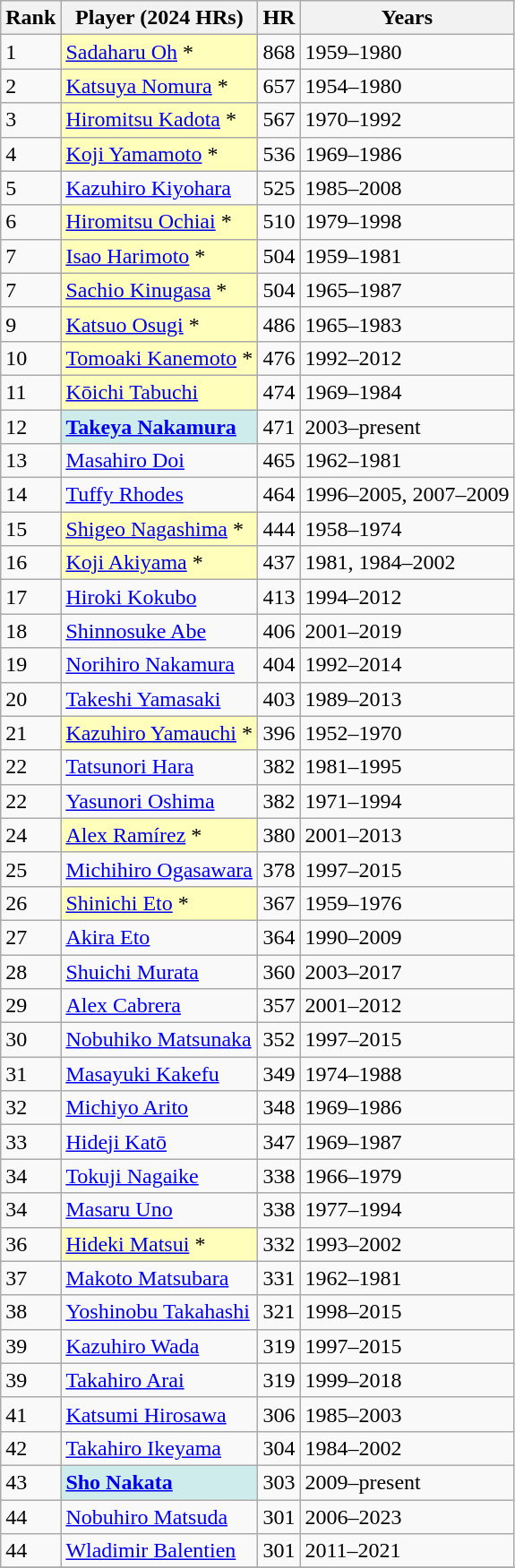<table class="wikitable" style="float:left;">
<tr style="white-space:nowrap;">
<th>Rank</th>
<th>Player (2024 HRs)</th>
<th>HR</th>
<th>Years</th>
</tr>
<tr>
<td>1</td>
<td style="background:#ffffbb;"><a href='#'>Sadaharu Oh</a> *</td>
<td>868</td>
<td>1959–1980</td>
</tr>
<tr>
<td>2</td>
<td style="background:#ffffbb;"><a href='#'>Katsuya Nomura</a> *</td>
<td>657</td>
<td>1954–1980</td>
</tr>
<tr>
<td>3</td>
<td style="background:#ffffbb;"><a href='#'>Hiromitsu Kadota</a> *</td>
<td>567</td>
<td>1970–1992</td>
</tr>
<tr>
<td>4</td>
<td style="background:#ffffbb;"><a href='#'>Koji Yamamoto</a> *</td>
<td>536</td>
<td>1969–1986</td>
</tr>
<tr>
<td>5</td>
<td><a href='#'>Kazuhiro Kiyohara</a></td>
<td>525</td>
<td>1985–2008</td>
</tr>
<tr>
<td>6</td>
<td style="background:#ffffbb;"><a href='#'>Hiromitsu Ochiai</a> *</td>
<td>510</td>
<td>1979–1998</td>
</tr>
<tr>
<td>7</td>
<td style="background:#ffffbb;"><a href='#'>Isao Harimoto</a> *</td>
<td>504</td>
<td>1959–1981</td>
</tr>
<tr>
<td>7</td>
<td style="background:#ffffbb;"><a href='#'>Sachio Kinugasa</a> *</td>
<td>504</td>
<td>1965–1987</td>
</tr>
<tr>
<td>9</td>
<td style="background:#ffffbb;"><a href='#'>Katsuo Osugi</a> *</td>
<td>486</td>
<td>1965–1983</td>
</tr>
<tr>
<td>10</td>
<td style="background:#ffffbb;"><a href='#'>Tomoaki Kanemoto</a> *</td>
<td>476</td>
<td>1992–2012</td>
</tr>
<tr>
<td>11</td>
<td style="background:#ffffbb;"><a href='#'>Kōichi Tabuchi</a></td>
<td>474</td>
<td>1969–1984</td>
</tr>
<tr>
<td>12</td>
<td style="background:#cfecec;"><strong><a href='#'>Takeya Nakamura</a></strong></td>
<td>471</td>
<td>2003–present</td>
</tr>
<tr>
<td>13</td>
<td><a href='#'>Masahiro Doi</a></td>
<td>465</td>
<td>1962–1981</td>
</tr>
<tr>
<td>14</td>
<td><a href='#'>Tuffy Rhodes</a></td>
<td>464</td>
<td>1996–2005, 2007–2009</td>
</tr>
<tr>
<td>15</td>
<td style="background:#ffffbb;"><a href='#'>Shigeo Nagashima</a> *</td>
<td>444</td>
<td>1958–1974</td>
</tr>
<tr>
<td>16</td>
<td style="background:#ffffbb;"><a href='#'>Koji Akiyama</a> *</td>
<td>437</td>
<td>1981, 1984–2002</td>
</tr>
<tr>
<td>17</td>
<td><a href='#'>Hiroki Kokubo</a></td>
<td>413</td>
<td>1994–2012</td>
</tr>
<tr>
<td>18</td>
<td><a href='#'>Shinnosuke Abe</a></td>
<td>406</td>
<td>2001–2019</td>
</tr>
<tr>
<td>19</td>
<td><a href='#'>Norihiro Nakamura</a></td>
<td>404</td>
<td>1992–2014</td>
</tr>
<tr>
<td>20</td>
<td><a href='#'>Takeshi Yamasaki</a></td>
<td>403</td>
<td>1989–2013</td>
</tr>
<tr>
<td>21</td>
<td style="background:#ffffbb;"><a href='#'>Kazuhiro Yamauchi</a> *</td>
<td>396</td>
<td>1952–1970</td>
</tr>
<tr>
<td>22</td>
<td><a href='#'>Tatsunori Hara</a></td>
<td>382</td>
<td>1981–1995</td>
</tr>
<tr>
<td>22</td>
<td><a href='#'>Yasunori Oshima</a></td>
<td>382</td>
<td>1971–1994</td>
</tr>
<tr>
<td>24</td>
<td style="background:#ffffbb;"><a href='#'>Alex Ramírez</a> *</td>
<td>380</td>
<td>2001–2013</td>
</tr>
<tr>
<td>25</td>
<td><a href='#'>Michihiro Ogasawara</a></td>
<td>378</td>
<td>1997–2015</td>
</tr>
<tr>
<td>26</td>
<td style="background:#ffffbb;"><a href='#'>Shinichi Eto</a> *</td>
<td>367</td>
<td>1959–1976</td>
</tr>
<tr>
<td>27</td>
<td><a href='#'>Akira Eto</a></td>
<td>364</td>
<td>1990–2009</td>
</tr>
<tr>
<td>28</td>
<td><a href='#'>Shuichi Murata</a></td>
<td>360</td>
<td>2003–2017</td>
</tr>
<tr>
<td>29</td>
<td><a href='#'>Alex Cabrera</a></td>
<td>357</td>
<td>2001–2012</td>
</tr>
<tr>
<td>30</td>
<td><a href='#'>Nobuhiko Matsunaka</a></td>
<td>352</td>
<td>1997–2015</td>
</tr>
<tr>
<td>31</td>
<td><a href='#'>Masayuki Kakefu</a></td>
<td>349</td>
<td>1974–1988</td>
</tr>
<tr>
<td>32</td>
<td><a href='#'>Michiyo Arito</a></td>
<td>348</td>
<td>1969–1986</td>
</tr>
<tr>
<td>33</td>
<td><a href='#'>Hideji Katō</a></td>
<td>347</td>
<td>1969–1987</td>
</tr>
<tr>
<td>34</td>
<td><a href='#'>Tokuji Nagaike</a></td>
<td>338</td>
<td>1966–1979</td>
</tr>
<tr>
<td>34</td>
<td><a href='#'>Masaru Uno</a></td>
<td>338</td>
<td>1977–1994</td>
</tr>
<tr>
<td>36</td>
<td style="background:#ffffbb;"><a href='#'>Hideki Matsui</a> *</td>
<td>332</td>
<td>1993–2002</td>
</tr>
<tr>
<td>37</td>
<td><a href='#'>Makoto Matsubara</a></td>
<td>331</td>
<td>1962–1981</td>
</tr>
<tr>
<td>38</td>
<td><a href='#'>Yoshinobu Takahashi</a></td>
<td>321</td>
<td>1998–2015</td>
</tr>
<tr>
<td>39</td>
<td><a href='#'>Kazuhiro Wada</a></td>
<td>319</td>
<td>1997–2015</td>
</tr>
<tr>
<td>39</td>
<td><a href='#'>Takahiro Arai</a></td>
<td>319</td>
<td>1999–2018</td>
</tr>
<tr>
<td>41</td>
<td><a href='#'>Katsumi Hirosawa</a></td>
<td>306</td>
<td>1985–2003</td>
</tr>
<tr>
<td>42</td>
<td><a href='#'>Takahiro Ikeyama</a></td>
<td>304</td>
<td>1984–2002</td>
</tr>
<tr>
<td>43</td>
<td style="background:#cfecec;"><strong><a href='#'>Sho Nakata</a></strong></td>
<td>303</td>
<td>2009–present</td>
</tr>
<tr>
<td>44</td>
<td><a href='#'>Nobuhiro Matsuda</a></td>
<td>301</td>
<td>2006–2023</td>
</tr>
<tr>
<td>44</td>
<td><a href='#'>Wladimir Balentien</a></td>
<td>301</td>
<td>2011–2021</td>
</tr>
<tr>
</tr>
</table>
